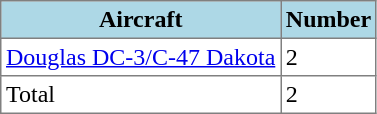<table class="toccolours" border="1" cellpadding="3" style="border-collapse:collapse">
<tr bgcolor=lightblue>
<th>Aircraft</th>
<th>Number</th>
</tr>
<tr>
<td><a href='#'>Douglas DC-3/C-47 Dakota</a></td>
<td>2</td>
</tr>
<tr>
<td>Total</td>
<td>2</td>
</tr>
</table>
